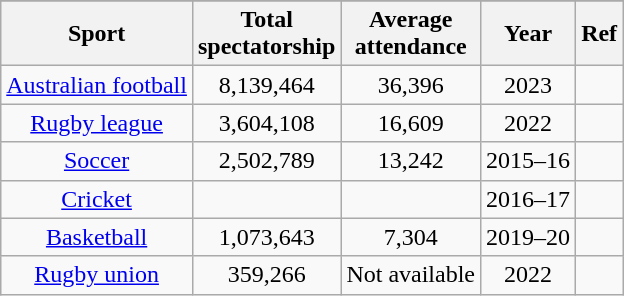<table class="wikitable sortable mw-collapsible" style="text-align: center;">
<tr>
</tr>
<tr>
<th>Sport</th>
<th>Total <br> spectatorship</th>
<th>Average <br> attendance</th>
<th>Year</th>
<th>Ref</th>
</tr>
<tr>
<td scope="row"><a href='#'>Australian football</a></td>
<td>8,139,464</td>
<td>36,396</td>
<td>2023</td>
<td></td>
</tr>
<tr>
<td><a href='#'>Rugby league</a></td>
<td>3,604,108</td>
<td>16,609</td>
<td>2022</td>
<td></td>
</tr>
<tr>
<td><a href='#'>Soccer</a></td>
<td>2,502,789</td>
<td>13,242</td>
<td>2015–16</td>
<td></td>
</tr>
<tr>
<td><a href='#'>Cricket</a></td>
<td></td>
<td></td>
<td>2016–17</td>
<td></td>
</tr>
<tr>
<td><a href='#'>Basketball</a></td>
<td>1,073,643</td>
<td>7,304</td>
<td>2019–20</td>
<td></td>
</tr>
<tr>
<td><a href='#'>Rugby union</a></td>
<td>359,266</td>
<td>Not available</td>
<td>2022</td>
<td></td>
</tr>
</table>
